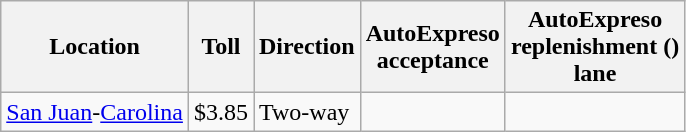<table class=wikitable>
<tr>
<th>Location</th>
<th>Toll</th>
<th>Direction</th>
<th>AutoExpreso <br> acceptance</th>
<th>AutoExpreso <br> replenishment () <br> lane</th>
</tr>
<tr>
<td><a href='#'>San Juan</a>-<a href='#'>Carolina</a></td>
<td>$3.85</td>
<td>Two-way</td>
<td></td>
<td></td>
</tr>
</table>
